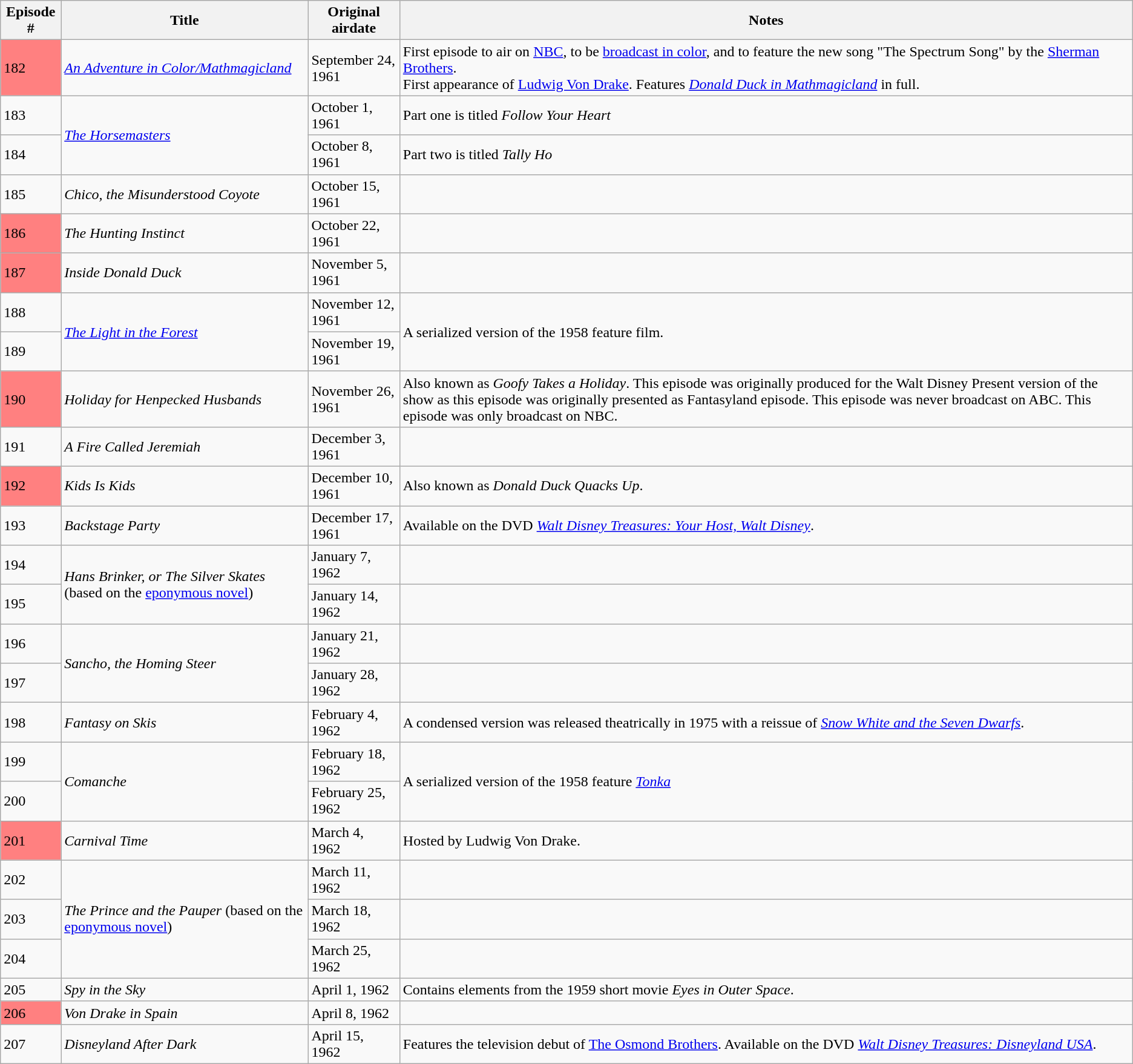<table class="wikitable wikiepisodetable sortable">
<tr>
<th>Episode #</th>
<th>Title</th>
<th>Original airdate</th>
<th>Notes</th>
</tr>
<tr>
<td style="background:#ff8080;">182</td>
<td><em><a href='#'>An Adventure in Color/Mathmagicland</a></em></td>
<td>September 24, 1961</td>
<td>First episode to air on <a href='#'>NBC</a>, to be <a href='#'>broadcast in color</a>, and to feature the new song "The Spectrum Song" by the <a href='#'>Sherman Brothers</a>.<br>First appearance of <a href='#'>Ludwig Von Drake</a>. Features <em><a href='#'>Donald Duck in Mathmagicland</a></em> in full.</td>
</tr>
<tr>
<td>183</td>
<td rowspan="2"><em><a href='#'>The Horsemasters</a></em></td>
<td>October 1, 1961</td>
<td>Part one is titled <em>Follow Your Heart</em></td>
</tr>
<tr>
<td>184</td>
<td>October 8, 1961</td>
<td>Part two is titled <em>Tally Ho</em></td>
</tr>
<tr>
<td>185</td>
<td><em>Chico, the Misunderstood Coyote</em></td>
<td>October 15, 1961</td>
<td></td>
</tr>
<tr>
<td style="background:#ff8080;">186</td>
<td><em>The Hunting Instinct</em></td>
<td>October 22, 1961</td>
<td></td>
</tr>
<tr>
<td style="background:#ff8080;">187</td>
<td><em>Inside Donald Duck</em></td>
<td>November 5, 1961</td>
<td></td>
</tr>
<tr>
<td>188</td>
<td rowspan="2"><em><a href='#'>The Light in the Forest</a></em></td>
<td>November 12, 1961</td>
<td rowspan="2">A serialized version of the 1958 feature film.</td>
</tr>
<tr>
<td>189</td>
<td>November 19, 1961</td>
</tr>
<tr>
<td style="background:#ff8080;">190</td>
<td><em>Holiday for Henpecked Husbands</em></td>
<td>November 26, 1961</td>
<td>Also known as <em>Goofy Takes a Holiday</em>. This episode was originally produced for the Walt Disney Present version of the show as this episode was originally presented as Fantasyland episode. This episode was never broadcast on ABC. This episode was only broadcast on NBC.</td>
</tr>
<tr>
<td>191</td>
<td><em>A Fire Called Jeremiah</em></td>
<td>December 3, 1961</td>
<td></td>
</tr>
<tr>
<td style="background:#ff8080;">192</td>
<td><em>Kids Is Kids</em></td>
<td>December 10, 1961</td>
<td>Also known as <em>Donald Duck Quacks Up</em>.</td>
</tr>
<tr>
<td>193</td>
<td><em>Backstage Party</em></td>
<td>December 17, 1961</td>
<td>Available on the DVD <em><a href='#'>Walt Disney Treasures: Your Host, Walt Disney</a></em>.</td>
</tr>
<tr>
<td>194</td>
<td rowspan="2"><em>Hans Brinker, or The Silver Skates</em> (based on the <a href='#'>eponymous novel</a>)</td>
<td>January 7, 1962</td>
<td></td>
</tr>
<tr>
<td>195</td>
<td>January 14, 1962</td>
<td></td>
</tr>
<tr>
<td>196</td>
<td rowspan="2"><em>Sancho, the Homing Steer</em></td>
<td>January 21, 1962</td>
<td></td>
</tr>
<tr>
<td>197</td>
<td>January 28, 1962</td>
<td></td>
</tr>
<tr>
<td>198</td>
<td><em>Fantasy on Skis</em></td>
<td>February 4, 1962</td>
<td>A condensed version was released theatrically in 1975 with a reissue of <em><a href='#'>Snow White and the Seven Dwarfs</a></em>.</td>
</tr>
<tr>
<td>199</td>
<td rowspan="2"><em>Comanche</em></td>
<td>February 18, 1962</td>
<td rowspan="2">A serialized version of the 1958 feature <em><a href='#'>Tonka</a></em></td>
</tr>
<tr>
<td>200</td>
<td>February 25, 1962</td>
</tr>
<tr>
<td style="background:#ff8080;">201</td>
<td><em>Carnival Time</em></td>
<td>March 4, 1962</td>
<td>Hosted by Ludwig Von Drake.</td>
</tr>
<tr>
<td>202</td>
<td rowspan="3"><em>The Prince and the Pauper</em> (based on the <a href='#'>eponymous novel</a>)</td>
<td>March 11, 1962</td>
<td></td>
</tr>
<tr>
<td>203</td>
<td>March 18, 1962</td>
<td></td>
</tr>
<tr>
<td>204</td>
<td>March 25, 1962</td>
<td></td>
</tr>
<tr>
<td>205</td>
<td><em>Spy in the Sky</em></td>
<td>April 1, 1962</td>
<td>Contains elements from the 1959 short movie <em>Eyes in Outer Space</em>.</td>
</tr>
<tr>
<td style="background:#ff8080;">206</td>
<td><em>Von Drake in Spain</em></td>
<td>April 8, 1962</td>
<td></td>
</tr>
<tr>
<td>207</td>
<td><em>Disneyland After Dark</em></td>
<td>April 15, 1962</td>
<td>Features the television debut of <a href='#'>The Osmond Brothers</a>. Available on the DVD <em><a href='#'>Walt Disney Treasures: Disneyland USA</a></em>.</td>
</tr>
</table>
